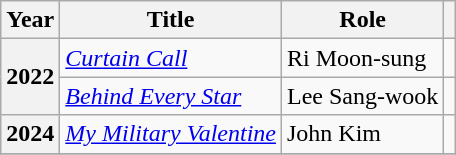<table class="wikitable  plainrowheaders">
<tr>
<th scope="col">Year</th>
<th scope="col">Title</th>
<th scope="col">Role</th>
<th scope="col" class="unsortable"></th>
</tr>
<tr>
<th scope="row" rowspan="2">2022</th>
<td><em><a href='#'>Curtain Call</a></em></td>
<td>Ri Moon-sung</td>
<td></td>
</tr>
<tr>
<td><em><a href='#'>Behind Every Star</a></em></td>
<td>Lee Sang-wook</td>
<td></td>
</tr>
<tr>
<th scope="row">2024</th>
<td><em><a href='#'>My Military Valentine</a></em></td>
<td>John Kim</td>
<td></td>
</tr>
<tr>
</tr>
</table>
